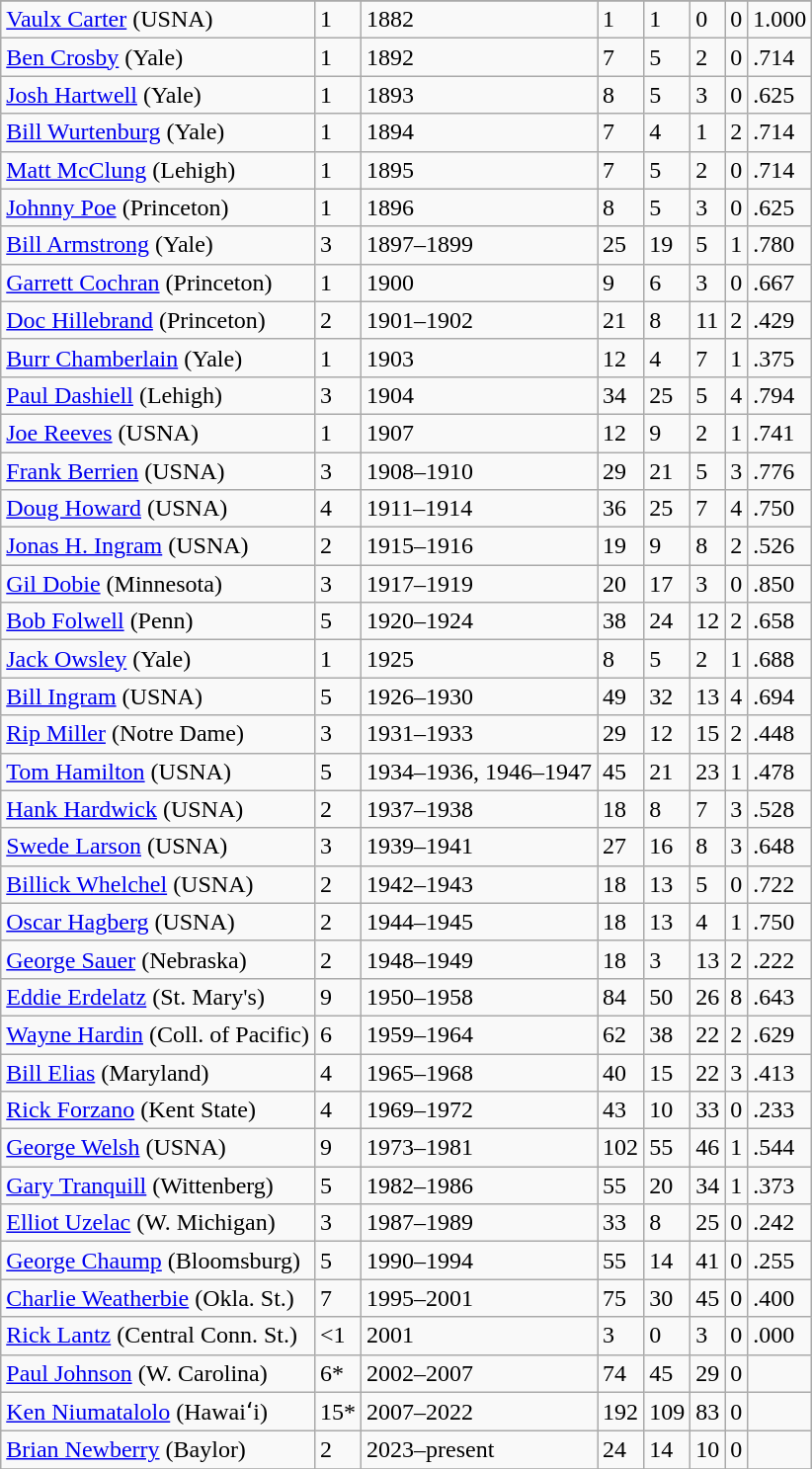<table class="wikitable">
<tr>
</tr>
<tr>
<td><a href='#'>Vaulx Carter</a> (USNA)</td>
<td>1</td>
<td>1882</td>
<td>1</td>
<td>1</td>
<td>0</td>
<td>0</td>
<td>1.000</td>
</tr>
<tr>
<td><a href='#'>Ben Crosby</a> (Yale)</td>
<td>1</td>
<td>1892</td>
<td>7</td>
<td>5</td>
<td>2</td>
<td>0</td>
<td>.714</td>
</tr>
<tr>
<td><a href='#'>Josh Hartwell</a> (Yale)</td>
<td>1</td>
<td>1893</td>
<td>8</td>
<td>5</td>
<td>3</td>
<td>0</td>
<td>.625</td>
</tr>
<tr>
<td><a href='#'>Bill Wurtenburg</a> (Yale)</td>
<td>1</td>
<td>1894</td>
<td>7</td>
<td>4</td>
<td>1</td>
<td>2</td>
<td>.714</td>
</tr>
<tr>
<td><a href='#'>Matt McClung</a> (Lehigh)</td>
<td>1</td>
<td>1895</td>
<td>7</td>
<td>5</td>
<td>2</td>
<td>0</td>
<td>.714</td>
</tr>
<tr>
<td><a href='#'>Johnny Poe</a> (Princeton)</td>
<td>1</td>
<td>1896</td>
<td>8</td>
<td>5</td>
<td>3</td>
<td>0</td>
<td>.625</td>
</tr>
<tr>
<td><a href='#'>Bill Armstrong</a> (Yale)</td>
<td>3</td>
<td>1897–1899</td>
<td>25</td>
<td>19</td>
<td>5</td>
<td>1</td>
<td>.780</td>
</tr>
<tr>
<td><a href='#'>Garrett Cochran</a> (Princeton)</td>
<td>1</td>
<td>1900</td>
<td>9</td>
<td>6</td>
<td>3</td>
<td>0</td>
<td>.667</td>
</tr>
<tr>
<td><a href='#'>Doc Hillebrand</a> (Princeton)</td>
<td>2</td>
<td>1901–1902</td>
<td>21</td>
<td>8</td>
<td>11</td>
<td>2</td>
<td>.429</td>
</tr>
<tr>
<td><a href='#'>Burr Chamberlain</a> (Yale)</td>
<td>1</td>
<td>1903</td>
<td>12</td>
<td>4</td>
<td>7</td>
<td>1</td>
<td>.375</td>
</tr>
<tr>
<td><a href='#'>Paul Dashiell</a> (Lehigh)</td>
<td>3</td>
<td>1904</td>
<td>34</td>
<td>25</td>
<td>5</td>
<td>4</td>
<td>.794</td>
</tr>
<tr>
<td><a href='#'>Joe Reeves</a> (USNA)</td>
<td>1</td>
<td>1907</td>
<td>12</td>
<td>9</td>
<td>2</td>
<td>1</td>
<td>.741</td>
</tr>
<tr>
<td><a href='#'>Frank Berrien</a> (USNA)</td>
<td>3</td>
<td>1908–1910</td>
<td>29</td>
<td>21</td>
<td>5</td>
<td>3</td>
<td>.776</td>
</tr>
<tr>
<td><a href='#'>Doug Howard</a> (USNA)</td>
<td>4</td>
<td>1911–1914</td>
<td>36</td>
<td>25</td>
<td>7</td>
<td>4</td>
<td>.750</td>
</tr>
<tr>
<td><a href='#'>Jonas H. Ingram</a> (USNA)</td>
<td>2</td>
<td>1915–1916</td>
<td>19</td>
<td>9</td>
<td>8</td>
<td>2</td>
<td>.526</td>
</tr>
<tr>
<td><a href='#'>Gil Dobie</a> (Minnesota)</td>
<td>3</td>
<td>1917–1919</td>
<td>20</td>
<td>17</td>
<td>3</td>
<td>0</td>
<td>.850</td>
</tr>
<tr>
<td><a href='#'>Bob Folwell</a> (Penn)</td>
<td>5</td>
<td>1920–1924</td>
<td>38</td>
<td>24</td>
<td>12</td>
<td>2</td>
<td>.658</td>
</tr>
<tr>
<td><a href='#'>Jack Owsley</a> (Yale)</td>
<td>1</td>
<td>1925</td>
<td>8</td>
<td>5</td>
<td>2</td>
<td>1</td>
<td>.688</td>
</tr>
<tr>
<td><a href='#'>Bill Ingram</a> (USNA)</td>
<td>5</td>
<td>1926–1930</td>
<td>49</td>
<td>32</td>
<td>13</td>
<td>4</td>
<td>.694</td>
</tr>
<tr>
<td><a href='#'>Rip Miller</a> (Notre Dame)</td>
<td>3</td>
<td>1931–1933</td>
<td>29</td>
<td>12</td>
<td>15</td>
<td>2</td>
<td>.448</td>
</tr>
<tr>
<td><a href='#'>Tom Hamilton</a> (USNA)</td>
<td>5</td>
<td>1934–1936, 1946–1947</td>
<td>45</td>
<td>21</td>
<td>23</td>
<td>1</td>
<td>.478</td>
</tr>
<tr>
<td><a href='#'>Hank Hardwick</a> (USNA)</td>
<td>2</td>
<td>1937–1938</td>
<td>18</td>
<td>8</td>
<td>7</td>
<td>3</td>
<td>.528</td>
</tr>
<tr>
<td><a href='#'>Swede Larson</a> (USNA)</td>
<td>3</td>
<td>1939–1941</td>
<td>27</td>
<td>16</td>
<td>8</td>
<td>3</td>
<td>.648</td>
</tr>
<tr>
<td><a href='#'>Billick Whelchel</a> (USNA)</td>
<td>2</td>
<td>1942–1943</td>
<td>18</td>
<td>13</td>
<td>5</td>
<td>0</td>
<td>.722</td>
</tr>
<tr>
<td><a href='#'>Oscar Hagberg</a> (USNA)</td>
<td>2</td>
<td>1944–1945</td>
<td>18</td>
<td>13</td>
<td>4</td>
<td>1</td>
<td>.750</td>
</tr>
<tr>
<td><a href='#'>George Sauer</a> (Nebraska)</td>
<td>2</td>
<td>1948–1949</td>
<td>18</td>
<td>3</td>
<td>13</td>
<td>2</td>
<td>.222</td>
</tr>
<tr>
<td><a href='#'>Eddie Erdelatz</a> (St. Mary's)</td>
<td>9</td>
<td>1950–1958</td>
<td>84</td>
<td>50</td>
<td>26</td>
<td>8</td>
<td>.643</td>
</tr>
<tr>
<td><a href='#'>Wayne Hardin</a> (Coll. of Pacific)</td>
<td>6</td>
<td>1959–1964</td>
<td>62</td>
<td>38</td>
<td>22</td>
<td>2</td>
<td>.629</td>
</tr>
<tr>
<td><a href='#'>Bill Elias</a> (Maryland)</td>
<td>4</td>
<td>1965–1968</td>
<td>40</td>
<td>15</td>
<td>22</td>
<td>3</td>
<td>.413</td>
</tr>
<tr>
<td><a href='#'>Rick Forzano</a> (Kent State)</td>
<td>4</td>
<td>1969–1972</td>
<td>43</td>
<td>10</td>
<td>33</td>
<td>0</td>
<td>.233</td>
</tr>
<tr>
<td><a href='#'>George Welsh</a> (USNA)</td>
<td>9</td>
<td>1973–1981</td>
<td>102</td>
<td>55</td>
<td>46</td>
<td>1</td>
<td>.544</td>
</tr>
<tr>
<td><a href='#'>Gary Tranquill</a> (Wittenberg)</td>
<td>5</td>
<td>1982–1986</td>
<td>55</td>
<td>20</td>
<td>34</td>
<td>1</td>
<td>.373</td>
</tr>
<tr>
<td><a href='#'>Elliot Uzelac</a> (W. Michigan)</td>
<td>3</td>
<td>1987–1989</td>
<td>33</td>
<td>8</td>
<td>25</td>
<td>0</td>
<td>.242</td>
</tr>
<tr>
<td><a href='#'>George Chaump</a> (Bloomsburg)</td>
<td>5</td>
<td>1990–1994</td>
<td>55</td>
<td>14</td>
<td>41</td>
<td>0</td>
<td>.255</td>
</tr>
<tr>
<td><a href='#'>Charlie Weatherbie</a> (Okla. St.)</td>
<td>7</td>
<td>1995–2001</td>
<td>75</td>
<td>30</td>
<td>45</td>
<td>0</td>
<td>.400</td>
</tr>
<tr>
<td><a href='#'>Rick Lantz</a> (Central Conn. St.)</td>
<td><1</td>
<td>2001</td>
<td>3</td>
<td>0</td>
<td>3</td>
<td>0</td>
<td>.000</td>
</tr>
<tr>
<td><a href='#'>Paul Johnson</a> (W. Carolina)</td>
<td>6*</td>
<td>2002–2007</td>
<td>74</td>
<td>45</td>
<td>29</td>
<td>0</td>
<td></td>
</tr>
<tr>
<td><a href='#'>Ken Niumatalolo</a> (Hawaiʻi)</td>
<td>15*</td>
<td>2007–2022</td>
<td>192</td>
<td>109</td>
<td>83</td>
<td>0</td>
<td></td>
</tr>
<tr>
<td><a href='#'>Brian Newberry</a> (Baylor)</td>
<td>2</td>
<td>2023–present</td>
<td>24</td>
<td>14</td>
<td>10</td>
<td>0</td>
<td></td>
</tr>
<tr>
</tr>
</table>
